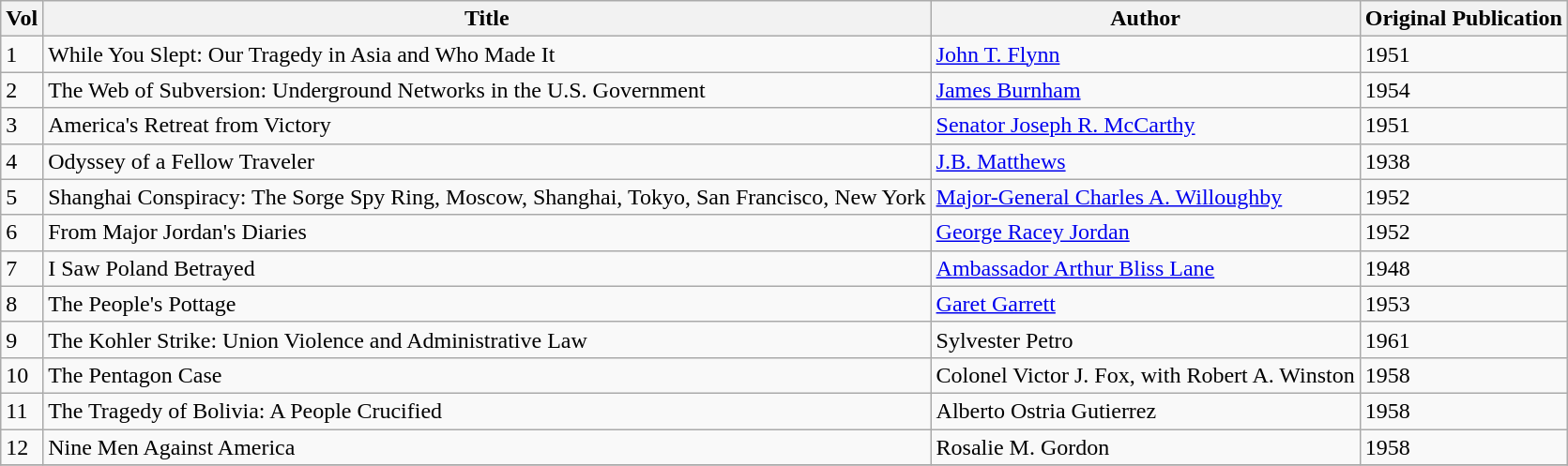<table class="wikitable collapsible">
<tr>
<th>Vol</th>
<th>Title</th>
<th>Author</th>
<th>Original Publication</th>
</tr>
<tr>
<td>1</td>
<td>While You Slept: Our Tragedy in Asia and Who Made It</td>
<td><a href='#'>John T. Flynn</a></td>
<td>1951</td>
</tr>
<tr>
<td>2</td>
<td>The Web of Subversion: Underground Networks in the U.S. Government</td>
<td><a href='#'>James Burnham</a></td>
<td>1954</td>
</tr>
<tr>
<td>3</td>
<td>America's Retreat from Victory</td>
<td><a href='#'>Senator Joseph R. McCarthy</a></td>
<td>1951</td>
</tr>
<tr>
<td>4</td>
<td>Odyssey of a Fellow Traveler</td>
<td><a href='#'>J.B. Matthews</a></td>
<td>1938</td>
</tr>
<tr>
<td>5</td>
<td>Shanghai Conspiracy: The Sorge Spy Ring, Moscow, Shanghai, Tokyo, San Francisco, New York</td>
<td><a href='#'>Major-General Charles A. Willoughby</a></td>
<td>1952</td>
</tr>
<tr>
<td>6</td>
<td>From Major Jordan's Diaries</td>
<td><a href='#'>George Racey Jordan</a></td>
<td>1952</td>
</tr>
<tr>
<td>7</td>
<td>I Saw Poland Betrayed</td>
<td><a href='#'>Ambassador Arthur Bliss Lane</a></td>
<td>1948</td>
</tr>
<tr>
<td>8</td>
<td>The People's Pottage</td>
<td><a href='#'>Garet Garrett</a></td>
<td>1953</td>
</tr>
<tr>
<td>9</td>
<td>The Kohler Strike: Union Violence and Administrative Law</td>
<td>Sylvester Petro</td>
<td>1961</td>
</tr>
<tr>
<td>10</td>
<td>The Pentagon Case</td>
<td>Colonel Victor J. Fox, with Robert A. Winston</td>
<td>1958</td>
</tr>
<tr>
<td>11</td>
<td>The Tragedy of Bolivia: A People Crucified</td>
<td>Alberto Ostria Gutierrez</td>
<td>1958</td>
</tr>
<tr>
<td>12</td>
<td>Nine Men Against America</td>
<td>Rosalie M. Gordon</td>
<td>1958</td>
</tr>
<tr>
</tr>
</table>
